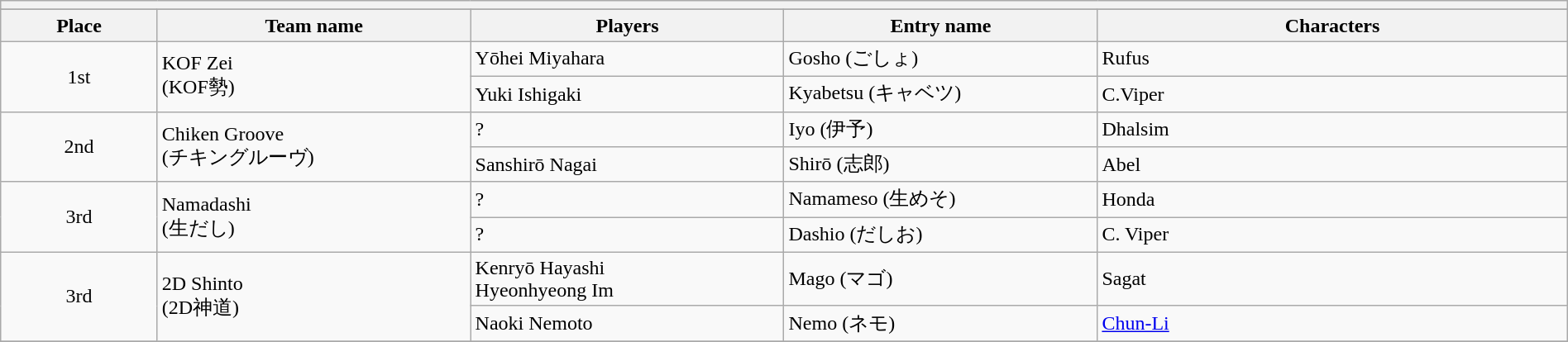<table class="wikitable" width=100%>
<tr>
<th colspan=5></th>
</tr>
<tr bgcolor="#dddddd">
</tr>
<tr>
<th width=10%>Place</th>
<th width=20%>Team name</th>
<th width=20%>Players</th>
<th width=20%>Entry name</th>
<th width=30%>Characters</th>
</tr>
<tr>
<td align=center rowspan="2">1st</td>
<td rowspan="2">KOF Zei<br>(KOF勢)</td>
<td>Yōhei Miyahara</td>
<td>Gosho (ごしょ)</td>
<td>Rufus</td>
</tr>
<tr>
<td>Yuki Ishigaki</td>
<td>Kyabetsu (キャベツ)</td>
<td>C.Viper</td>
</tr>
<tr>
<td align=center rowspan="2">2nd</td>
<td rowspan="2">Chiken Groove<br>(チキングルーヴ)</td>
<td>?</td>
<td>Iyo (伊予)</td>
<td>Dhalsim</td>
</tr>
<tr>
<td>Sanshirō Nagai</td>
<td>Shirō (志郎)</td>
<td>Abel</td>
</tr>
<tr>
<td align=center rowspan="2">3rd</td>
<td rowspan="2">Namadashi<br>(生だし)</td>
<td>?</td>
<td>Namameso (生めそ)</td>
<td>Honda</td>
</tr>
<tr>
<td>?</td>
<td>Dashio (だしお)</td>
<td>C. Viper</td>
</tr>
<tr>
<td align=center rowspan="2">3rd</td>
<td rowspan="2">2D Shinto<br>(2D神道)</td>
<td>Kenryō Hayashi<br>Hyeonhyeong Im</td>
<td>Mago (マゴ)</td>
<td>Sagat</td>
</tr>
<tr>
<td>Naoki Nemoto</td>
<td>Nemo (ネモ)</td>
<td><a href='#'>Chun-Li</a></td>
</tr>
<tr>
</tr>
</table>
